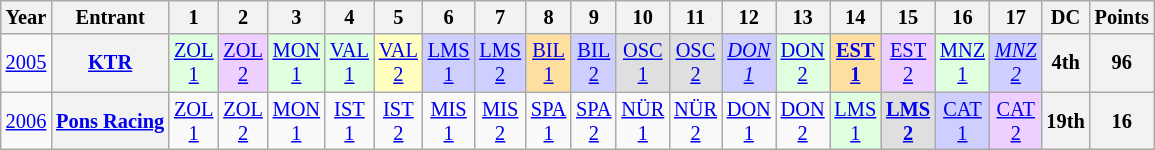<table class="wikitable" style="text-align:center; font-size:85%">
<tr>
<th>Year</th>
<th>Entrant</th>
<th>1</th>
<th>2</th>
<th>3</th>
<th>4</th>
<th>5</th>
<th>6</th>
<th>7</th>
<th>8</th>
<th>9</th>
<th>10</th>
<th>11</th>
<th>12</th>
<th>13</th>
<th>14</th>
<th>15</th>
<th>16</th>
<th>17</th>
<th>DC</th>
<th>Points</th>
</tr>
<tr>
<td><a href='#'>2005</a></td>
<th nowrap><a href='#'>KTR</a></th>
<td style="background:#DFFFDF;"><a href='#'>ZOL<br>1</a><br></td>
<td style="background:#EFCFFF;"><a href='#'>ZOL<br>2</a><br></td>
<td style="background:#DFFFDF;"><a href='#'>MON<br>1</a><br></td>
<td style="background:#DFFFDF;"><a href='#'>VAL<br>1</a><br></td>
<td style="background:#FFFFBF;"><a href='#'>VAL<br>2</a><br></td>
<td style="background:#CFCFFF;"><a href='#'>LMS<br>1</a><br></td>
<td style="background:#CFCFFF;"><a href='#'>LMS<br>2</a><br></td>
<td style="background:#FFDF9F;"><a href='#'>BIL<br>1</a><br></td>
<td style="background:#CFCFFF;"><a href='#'>BIL<br>2</a><br></td>
<td style="background:#DFDFDF;"><a href='#'>OSC<br>1</a><br></td>
<td style="background:#DFDFDF;"><a href='#'>OSC<br>2</a><br></td>
<td style="background:#CFCFFF;"><em><a href='#'>DON<br>1</a></em><br></td>
<td style="background:#DFFFDF;"><a href='#'>DON<br>2</a><br></td>
<td style="background:#FFDF9F;"><strong><a href='#'>EST<br>1</a></strong><br></td>
<td style="background:#EFCFFF;"><a href='#'>EST<br>2</a><br></td>
<td style="background:#DFFFDF;"><a href='#'>MNZ<br>1</a><br></td>
<td style="background:#CFCFFF;"><em><a href='#'>MNZ<br>2</a></em><br></td>
<th>4th</th>
<th>96</th>
</tr>
<tr>
<td><a href='#'>2006</a></td>
<th nowrap><a href='#'>Pons Racing</a></th>
<td><a href='#'>ZOL<br>1</a></td>
<td><a href='#'>ZOL<br>2</a></td>
<td><a href='#'>MON<br>1</a></td>
<td><a href='#'>IST<br>1</a></td>
<td><a href='#'>IST<br>2</a></td>
<td><a href='#'>MIS<br>1</a></td>
<td><a href='#'>MIS<br>2</a></td>
<td><a href='#'>SPA<br>1</a></td>
<td><a href='#'>SPA<br>2</a></td>
<td><a href='#'>NÜR<br>1</a></td>
<td><a href='#'>NÜR<br>2</a></td>
<td><a href='#'>DON<br>1</a></td>
<td><a href='#'>DON<br>2</a></td>
<td style="background:#DFFFDF;"><a href='#'>LMS<br>1</a><br></td>
<td style="background:#DFDFDF;"><strong><a href='#'>LMS<br>2</a></strong><br></td>
<td style="background:#CFCFFF;"><a href='#'>CAT<br>1</a><br></td>
<td style="background:#EFCFFF;"><a href='#'>CAT<br>2</a><br></td>
<th>19th</th>
<th>16</th>
</tr>
</table>
